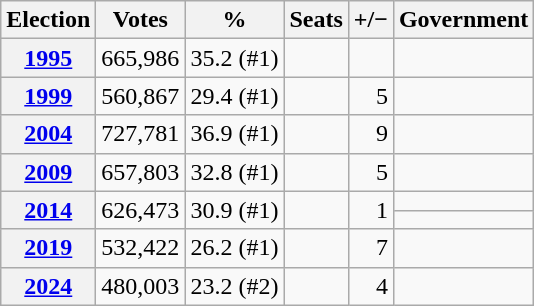<table class="wikitable" style="text-align:right;">
<tr>
<th>Election</th>
<th>Votes</th>
<th>%</th>
<th>Seats</th>
<th>+/−</th>
<th>Government</th>
</tr>
<tr>
<th><a href='#'>1995</a></th>
<td>665,986</td>
<td>35.2 (#1)</td>
<td></td>
<td></td>
<td></td>
</tr>
<tr>
<th><a href='#'>1999</a></th>
<td>560,867</td>
<td>29.4 (#1)</td>
<td></td>
<td> 5</td>
<td></td>
</tr>
<tr>
<th><a href='#'>2004</a></th>
<td>727,781</td>
<td>36.9 (#1)</td>
<td></td>
<td> 9</td>
<td></td>
</tr>
<tr>
<th><a href='#'>2009</a></th>
<td>657,803</td>
<td>32.8 (#1)</td>
<td></td>
<td> 5</td>
<td></td>
</tr>
<tr>
<th rowspan=2><a href='#'>2014</a></th>
<td rowspan=2>626,473</td>
<td rowspan=2>30.9 (#1)</td>
<td rowspan=2></td>
<td rowspan=2> 1</td>
<td></td>
</tr>
<tr>
<td></td>
</tr>
<tr>
<th><a href='#'>2019</a></th>
<td>532,422</td>
<td>26.2 (#1)</td>
<td></td>
<td> 7</td>
<td></td>
</tr>
<tr>
<th><a href='#'>2024</a></th>
<td>480,003</td>
<td>23.2 (#2)</td>
<td></td>
<td> 4</td>
<td></td>
</tr>
</table>
